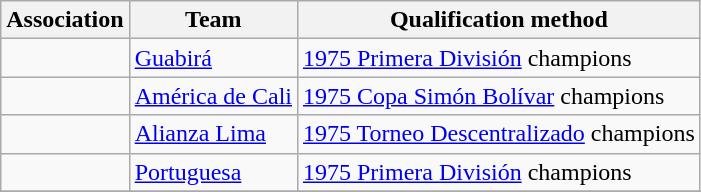<table class="wikitable">
<tr>
<th>Association</th>
<th>Team </th>
<th>Qualification method</th>
</tr>
<tr>
<td rowspan=1><br></td>
<td><a href='#'>Guabirá</a></td>
<td><a href='#'>1975 Primera División</a> champions</td>
</tr>
<tr>
<td rowspan=1><br></td>
<td><a href='#'>América de Cali</a></td>
<td><a href='#'>1975 Copa Simón Bolívar</a> champions</td>
</tr>
<tr>
<td rowspan=1><br></td>
<td><a href='#'>Alianza Lima</a></td>
<td><a href='#'>1975 Torneo Descentralizado</a> champions</td>
</tr>
<tr>
<td rowspan=1><br></td>
<td><a href='#'>Portuguesa</a></td>
<td><a href='#'>1975 Primera División</a> champions</td>
</tr>
<tr>
</tr>
</table>
